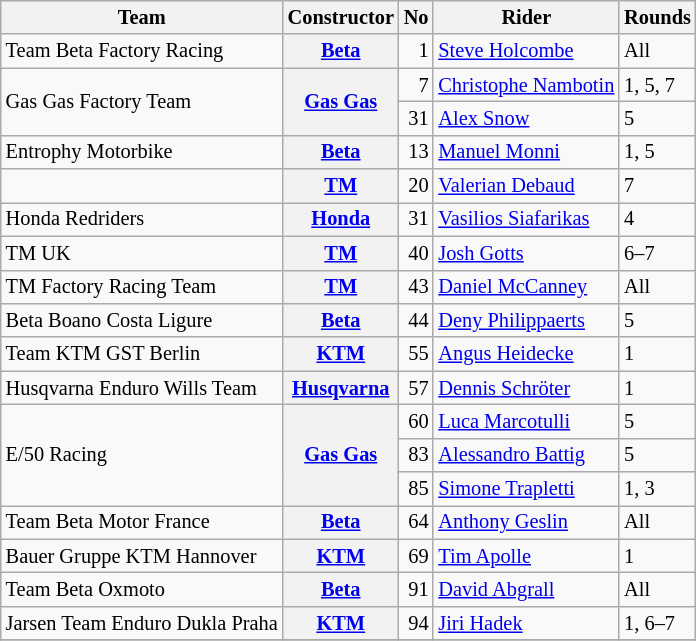<table class="wikitable" style="font-size: 85%;">
<tr>
<th>Team</th>
<th>Constructor</th>
<th>No</th>
<th>Rider</th>
<th>Rounds</th>
</tr>
<tr>
<td>Team Beta Factory Racing</td>
<th><a href='#'>Beta</a></th>
<td align="right">1</td>
<td> <a href='#'>Steve Holcombe</a></td>
<td>All</td>
</tr>
<tr>
<td rowspan=2>Gas Gas Factory Team</td>
<th rowspan=2><a href='#'>Gas Gas</a></th>
<td align="right">7</td>
<td> <a href='#'>Christophe Nambotin</a></td>
<td>1, 5, 7</td>
</tr>
<tr>
<td align="right">31</td>
<td> <a href='#'>Alex Snow</a></td>
<td>5</td>
</tr>
<tr>
<td>Entrophy Motorbike</td>
<th><a href='#'>Beta</a></th>
<td align="right">13</td>
<td> <a href='#'>Manuel Monni</a></td>
<td>1, 5</td>
</tr>
<tr>
<td></td>
<th><a href='#'>TM</a></th>
<td align="right">20</td>
<td> <a href='#'>Valerian Debaud</a></td>
<td>7</td>
</tr>
<tr>
<td>Honda Redriders</td>
<th><a href='#'>Honda</a></th>
<td align="right">31</td>
<td> <a href='#'>Vasilios Siafarikas</a></td>
<td>4</td>
</tr>
<tr>
<td>TM UK</td>
<th><a href='#'>TM</a></th>
<td align="right">40</td>
<td> <a href='#'>Josh Gotts</a></td>
<td>6–7</td>
</tr>
<tr>
<td>TM Factory Racing Team</td>
<th><a href='#'>TM</a></th>
<td align="right">43</td>
<td> <a href='#'>Daniel McCanney</a></td>
<td>All</td>
</tr>
<tr>
<td>Beta Boano Costa Ligure</td>
<th><a href='#'>Beta</a></th>
<td align="right">44</td>
<td> <a href='#'>Deny Philippaerts</a></td>
<td>5</td>
</tr>
<tr>
<td>Team KTM GST Berlin</td>
<th><a href='#'>KTM</a></th>
<td align="right">55</td>
<td> <a href='#'>Angus Heidecke</a></td>
<td>1</td>
</tr>
<tr>
<td>Husqvarna Enduro Wills Team</td>
<th><a href='#'>Husqvarna</a></th>
<td align="right">57</td>
<td> <a href='#'>Dennis Schröter</a></td>
<td>1</td>
</tr>
<tr>
<td rowspan=3>E/50 Racing</td>
<th rowspan=3><a href='#'>Gas Gas</a></th>
<td align="right">60</td>
<td> <a href='#'>Luca Marcotulli</a></td>
<td>5</td>
</tr>
<tr>
<td align="right">83</td>
<td> <a href='#'>Alessandro Battig</a></td>
<td>5</td>
</tr>
<tr>
<td align="right">85</td>
<td> <a href='#'>Simone Trapletti</a></td>
<td>1, 3</td>
</tr>
<tr>
<td>Team Beta Motor France</td>
<th><a href='#'>Beta</a></th>
<td align="right">64</td>
<td> <a href='#'>Anthony Geslin</a></td>
<td>All</td>
</tr>
<tr>
<td>Bauer Gruppe KTM Hannover</td>
<th><a href='#'>KTM</a></th>
<td align="right">69</td>
<td> <a href='#'>Tim Apolle</a></td>
<td>1</td>
</tr>
<tr>
<td>Team Beta Oxmoto</td>
<th><a href='#'>Beta</a></th>
<td align="right">91</td>
<td> <a href='#'>David Abgrall</a></td>
<td>All</td>
</tr>
<tr>
<td>Jarsen Team Enduro Dukla Praha</td>
<th><a href='#'>KTM</a></th>
<td align="right">94</td>
<td> <a href='#'>Jiri Hadek</a></td>
<td>1, 6–7</td>
</tr>
<tr>
</tr>
</table>
